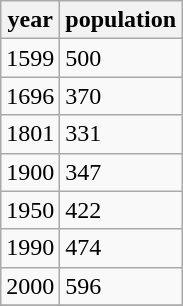<table class="wikitable">
<tr>
<th>year</th>
<th>population</th>
</tr>
<tr>
<td>1599</td>
<td>500</td>
</tr>
<tr>
<td>1696</td>
<td>370</td>
</tr>
<tr>
<td>1801</td>
<td>331</td>
</tr>
<tr>
<td>1900</td>
<td>347</td>
</tr>
<tr>
<td>1950</td>
<td>422</td>
</tr>
<tr>
<td>1990</td>
<td>474</td>
</tr>
<tr>
<td>2000</td>
<td>596</td>
</tr>
<tr>
</tr>
</table>
